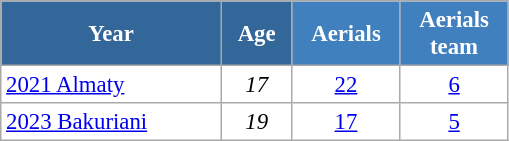<table class="wikitable" style="font-size:95%; text-align:center; border:grey solid 1px; border-collapse:collapse; background:#ffffff;">
<tr>
<th style="background-color:#369; color:white;    width:140px;">Year</th>
<th style="background-color:#369; color:white;    width:40px;">Age</th>
<th style="background-color:#4180be; color:white; width:65px;">Aerials</th>
<th style="background-color:#4180be; color:white; width:65px;">Aerials team</th>
</tr>
<tr>
<td align=left> <a href='#'>2021 Almaty</a></td>
<td><em>17</em></td>
<td><a href='#'>22</a></td>
<td><a href='#'>6</a></td>
</tr>
<tr>
<td align=left> <a href='#'>2023 Bakuriani</a></td>
<td><em>19</em></td>
<td><a href='#'>17</a></td>
<td><a href='#'>5</a></td>
</tr>
</table>
